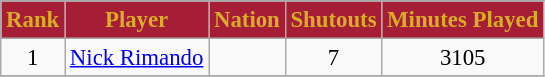<table class="wikitable" style="font-size: 95%; text-align: center;">
<tr>
</tr>
<tr>
<th style="background:#A51E36; color:#DAAC27; text-align:center;">Rank</th>
<th style="background:#A51E36; color:#DAAC27; text-align:center;">Player</th>
<th style="background:#A51E36; color:#DAAC27; text-align:center;">Nation</th>
<th style="background:#A51E36; color:#DAAC27; text-align:center;">Shutouts</th>
<th style="background:#A51E36; color:#DAAC27; text-align:center;">Minutes Played</th>
</tr>
<tr>
<td rowspan="1">1</td>
<td><a href='#'>Nick Rimando</a></td>
<td></td>
<td>7</td>
<td>3105</td>
</tr>
<tr>
</tr>
</table>
